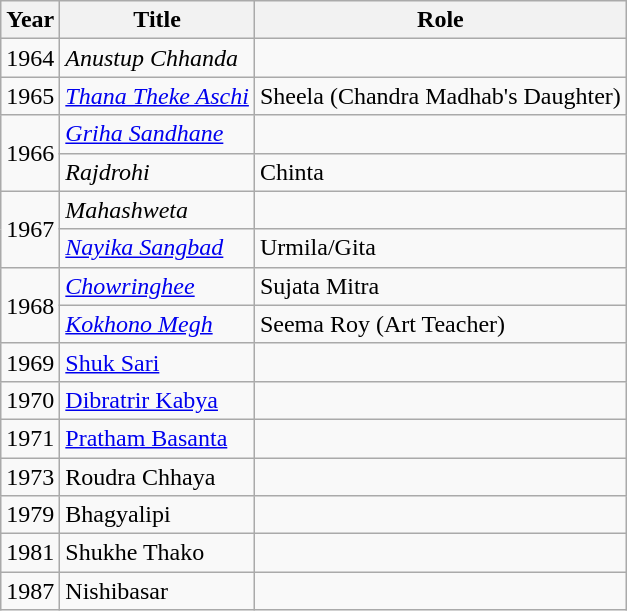<table class="wikitable sortable">
<tr>
<th>Year</th>
<th>Title</th>
<th>Role</th>
</tr>
<tr>
<td>1964</td>
<td><em>Anustup Chhanda</em></td>
<td></td>
</tr>
<tr>
<td>1965</td>
<td><em><a href='#'>Thana Theke Aschi</a></em></td>
<td>Sheela (Chandra Madhab's Daughter)</td>
</tr>
<tr>
<td rowspan="2">1966</td>
<td><em><a href='#'>Griha Sandhane</a></em></td>
<td></td>
</tr>
<tr>
<td><em>Rajdrohi</em></td>
<td>Chinta</td>
</tr>
<tr>
<td rowspan="2">1967</td>
<td><em>Mahashweta</em></td>
<td></td>
</tr>
<tr>
<td><em><a href='#'>Nayika Sangbad</a></em></td>
<td>Urmila/Gita</td>
</tr>
<tr>
<td rowspan="2">1968</td>
<td><em><a href='#'>Chowringhee</a></em></td>
<td>Sujata Mitra</td>
</tr>
<tr>
<td><em><a href='#'>Kokhono Megh</a></td>
<td>Seema Roy (Art Teacher)</td>
</tr>
<tr>
<td>1969</td>
<td></em><a href='#'>Shuk Sari</a><em></td>
<td></td>
</tr>
<tr>
<td>1970</td>
<td></em><a href='#'>Dibratrir Kabya</a><em></td>
<td></td>
</tr>
<tr>
<td>1971</td>
<td></em><a href='#'>Pratham Basanta</a><em></td>
<td></td>
</tr>
<tr>
<td>1973</td>
<td></em>Roudra Chhaya<em></td>
<td></td>
</tr>
<tr>
<td>1979</td>
<td></em>Bhagyalipi<em></td>
<td></td>
</tr>
<tr>
<td>1981</td>
<td></em>Shukhe Thako<em></td>
<td></td>
</tr>
<tr>
<td>1987</td>
<td></em>Nishibasar<em></td>
<td></td>
</tr>
</table>
